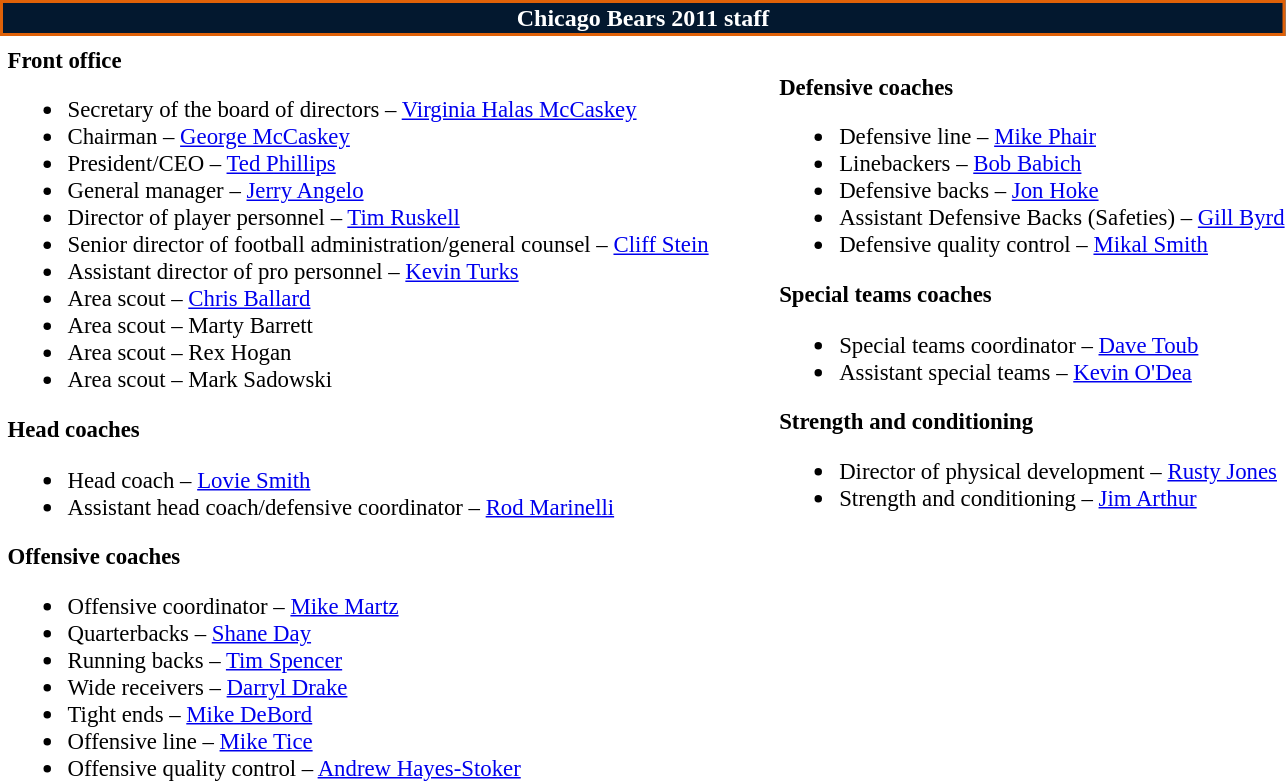<table class="toccolours" style="text-align: left">
<tr>
<th colspan="7" style="background:#03182f; color:white; text-align: center; border:2px solid #DF6108;"><strong>Chicago Bears 2011 staff</strong></th>
</tr>
<tr>
<td colspan=7 align="right"></td>
</tr>
<tr>
<td valign="top"></td>
<td style="font-size: 95%;" valign="top"><strong>Front office</strong><br><ul><li>Secretary of the board of directors – <a href='#'>Virginia Halas McCaskey</a></li><li>Chairman – <a href='#'>George McCaskey</a></li><li>President/CEO – <a href='#'>Ted Phillips</a></li><li>General manager – <a href='#'>Jerry Angelo</a></li><li>Director of player personnel – <a href='#'>Tim Ruskell</a></li><li>Senior director of football administration/general counsel – <a href='#'>Cliff Stein</a></li><li>Assistant director of pro personnel – <a href='#'>Kevin Turks</a></li><li>Area scout – <a href='#'>Chris Ballard</a></li><li>Area scout – Marty Barrett</li><li>Area scout – Rex Hogan</li><li>Area scout – Mark Sadowski</li></ul><strong>Head coaches</strong><ul><li>Head coach – <a href='#'>Lovie Smith</a></li><li>Assistant head coach/defensive coordinator – <a href='#'>Rod Marinelli</a></li></ul><strong>Offensive coaches</strong><ul><li>Offensive coordinator – <a href='#'>Mike Martz</a></li><li>Quarterbacks – <a href='#'>Shane Day</a></li><li>Running backs – <a href='#'>Tim Spencer</a></li><li>Wide receivers – <a href='#'>Darryl Drake</a></li><li>Tight ends – <a href='#'>Mike DeBord</a></li><li>Offensive line – <a href='#'>Mike Tice</a></li><li>Offensive quality control – <a href='#'>Andrew Hayes-Stoker</a></li></ul></td>
<td width="35"> </td>
<td valign="top"></td>
<td style="font-size: 95%;" valign="top"><br><strong>Defensive coaches</strong><ul><li>Defensive line – <a href='#'>Mike Phair</a></li><li>Linebackers – <a href='#'>Bob Babich</a></li><li>Defensive backs – <a href='#'>Jon Hoke</a></li><li>Assistant Defensive Backs (Safeties) – <a href='#'>Gill Byrd</a></li><li>Defensive quality control – <a href='#'>Mikal Smith</a></li></ul><strong>Special teams coaches</strong><ul><li>Special teams coordinator – <a href='#'>Dave Toub</a></li><li>Assistant special teams – <a href='#'>Kevin O'Dea</a></li></ul><strong>Strength and conditioning</strong><ul><li>Director of physical development – <a href='#'>Rusty Jones</a></li><li>Strength and conditioning – <a href='#'>Jim Arthur</a></li></ul></td>
</tr>
<tr>
</tr>
</table>
